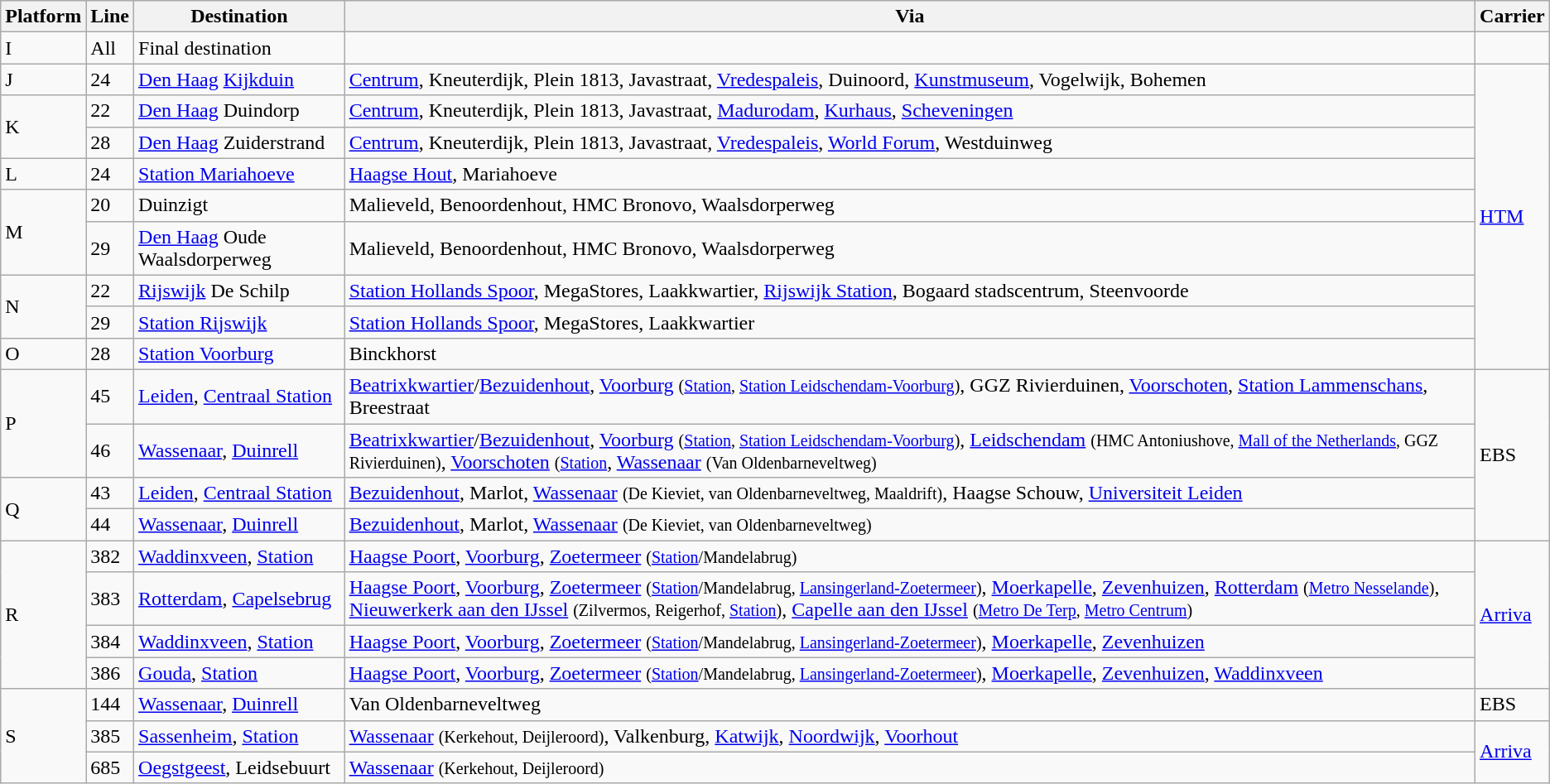<table class="wikitable">
<tr>
<th>Platform</th>
<th>Line</th>
<th>Destination</th>
<th>Via</th>
<th>Carrier</th>
</tr>
<tr>
<td>I</td>
<td>All</td>
<td>Final destination</td>
<td></td>
<td></td>
</tr>
<tr>
<td>J</td>
<td>24</td>
<td><a href='#'>Den Haag</a> <a href='#'>Kijkduin</a></td>
<td><a href='#'>Centrum</a>, Kneuterdijk, Plein 1813, Javastraat, <a href='#'>Vredespaleis</a>, Duinoord, <a href='#'>Kunstmuseum</a>, Vogelwijk, Bohemen</td>
<td rowspan="9"><a href='#'>HTM</a></td>
</tr>
<tr>
<td rowspan="2">K</td>
<td>22</td>
<td><a href='#'>Den Haag</a> Duindorp</td>
<td><a href='#'>Centrum</a>, Kneuterdijk, Plein 1813, Javastraat, <a href='#'>Madurodam</a>, <a href='#'>Kurhaus</a>, <a href='#'>Scheveningen</a></td>
</tr>
<tr>
<td>28</td>
<td><a href='#'>Den Haag</a> Zuiderstrand</td>
<td><a href='#'>Centrum</a>, Kneuterdijk, Plein 1813, Javastraat, <a href='#'>Vredespaleis</a>, <a href='#'>World Forum</a>, Westduinweg</td>
</tr>
<tr>
<td>L</td>
<td>24</td>
<td><a href='#'>Station Mariahoeve</a></td>
<td><a href='#'>Haagse Hout</a>, Mariahoeve</td>
</tr>
<tr>
<td rowspan="2">M</td>
<td>20</td>
<td>Duinzigt</td>
<td>Malieveld, Benoordenhout, HMC Bronovo, Waalsdorperweg</td>
</tr>
<tr>
<td>29</td>
<td><a href='#'>Den Haag</a> Oude Waalsdorperweg</td>
<td>Malieveld, Benoordenhout, HMC Bronovo, Waalsdorperweg</td>
</tr>
<tr>
<td rowspan="2">N</td>
<td>22</td>
<td><a href='#'>Rijswijk</a> De Schilp</td>
<td><a href='#'>Station Hollands Spoor</a>, MegaStores, Laakkwartier, <a href='#'>Rijswijk Station</a>, Bogaard stadscentrum, Steenvoorde</td>
</tr>
<tr>
<td>29</td>
<td><a href='#'>Station Rijswijk</a></td>
<td><a href='#'>Station Hollands Spoor</a>, MegaStores, Laakkwartier</td>
</tr>
<tr>
<td>O</td>
<td>28</td>
<td><a href='#'>Station Voorburg</a></td>
<td>Binckhorst</td>
</tr>
<tr>
<td rowspan="2">P</td>
<td>45</td>
<td><a href='#'>Leiden</a>, <a href='#'>Centraal Station</a></td>
<td><a href='#'>Beatrixkwartier</a>/<a href='#'>Bezuidenhout</a>, <a href='#'>Voorburg</a> <small>(<a href='#'>Station</a>, <a href='#'>Station Leidschendam-Voorburg</a>)</small>, GGZ Rivierduinen, <a href='#'>Voorschoten</a>, <a href='#'>Station Lammenschans</a>, Breestraat</td>
<td rowspan="4">EBS</td>
</tr>
<tr>
<td>46</td>
<td><a href='#'>Wassenaar</a>, <a href='#'>Duinrell</a></td>
<td><a href='#'>Beatrixkwartier</a>/<a href='#'>Bezuidenhout</a>, <a href='#'>Voorburg</a> <small>(<a href='#'>Station</a>, <a href='#'>Station Leidschendam-Voorburg</a>)</small>, <a href='#'>Leidschendam</a> <small>(HMC Antoniushove, <a href='#'>Mall of the Netherlands</a>, GGZ Rivierduinen)</small>, <a href='#'>Voorschoten</a> <small>(<a href='#'>Station</a></small>, <a href='#'>Wassenaar</a> <small>(Van Oldenbarneveltweg)</small></td>
</tr>
<tr>
<td rowspan="2">Q</td>
<td>43</td>
<td><a href='#'>Leiden</a>, <a href='#'>Centraal Station</a></td>
<td><a href='#'>Bezuidenhout</a>, Marlot, <a href='#'>Wassenaar</a> <small>(De Kieviet, van Oldenbarneveltweg, Maaldrift)</small>, Haagse Schouw, <a href='#'>Universiteit Leiden</a></td>
</tr>
<tr>
<td>44</td>
<td><a href='#'>Wassenaar</a>, <a href='#'>Duinrell</a></td>
<td><a href='#'>Bezuidenhout</a>, Marlot, <a href='#'>Wassenaar</a> <small>(De Kieviet, van Oldenbarneveltweg)</small></td>
</tr>
<tr>
<td rowspan="4">R</td>
<td>382</td>
<td><a href='#'>Waddinxveen</a>, <a href='#'>Station</a></td>
<td><a href='#'>Haagse Poort</a>, <a href='#'>Voorburg</a>, <a href='#'>Zoetermeer</a> <small>(<a href='#'>Station</a>/Mandelabrug)</small></td>
<td rowspan="4"><a href='#'>Arriva</a></td>
</tr>
<tr>
<td>383</td>
<td><a href='#'>Rotterdam</a>, <a href='#'>Capelsebrug</a></td>
<td><a href='#'>Haagse Poort</a>, <a href='#'>Voorburg</a>, <a href='#'>Zoetermeer</a> <small>(<a href='#'>Station</a>/Mandelabrug, <a href='#'>Lansingerland-Zoetermeer</a>)</small>, <a href='#'>Moerkapelle</a>, <a href='#'>Zevenhuizen</a>, <a href='#'>Rotterdam</a> <small>(<a href='#'>Metro Nesselande</a>)</small>, <a href='#'>Nieuwerkerk aan den IJssel</a> <small>(Zilvermos, Reigerhof, <a href='#'>Station</a>)</small>, <a href='#'>Capelle aan den IJssel</a> <small>(<a href='#'>Metro De Terp</a>, <a href='#'>Metro Centrum</a>)</small></td>
</tr>
<tr>
<td>384</td>
<td><a href='#'>Waddinxveen</a>, <a href='#'>Station</a></td>
<td><a href='#'>Haagse Poort</a>, <a href='#'>Voorburg</a>, <a href='#'>Zoetermeer</a> <small>(<a href='#'>Station</a>/Mandelabrug, <a href='#'>Lansingerland-Zoetermeer</a>)</small>, <a href='#'>Moerkapelle</a>, <a href='#'>Zevenhuizen</a></td>
</tr>
<tr>
<td>386</td>
<td><a href='#'>Gouda</a>, <a href='#'>Station</a></td>
<td><a href='#'>Haagse Poort</a>, <a href='#'>Voorburg</a>, <a href='#'>Zoetermeer</a> <small>(<a href='#'>Station</a>/Mandelabrug, <a href='#'>Lansingerland-Zoetermeer</a>)</small>, <a href='#'>Moerkapelle</a>, <a href='#'>Zevenhuizen</a>, <a href='#'>Waddinxveen</a></td>
</tr>
<tr>
<td rowspan="3">S</td>
<td>144</td>
<td><a href='#'>Wassenaar</a>, <a href='#'>Duinrell</a></td>
<td>Van Oldenbarneveltweg</td>
<td>EBS</td>
</tr>
<tr>
<td>385</td>
<td><a href='#'>Sassenheim</a>, <a href='#'>Station</a></td>
<td><a href='#'>Wassenaar</a> <small>(Kerkehout, Deijleroord)</small>, Valkenburg, <a href='#'>Katwijk</a>, <a href='#'>Noordwijk</a>, <a href='#'>Voorhout</a></td>
<td rowspan="2"><a href='#'>Arriva</a></td>
</tr>
<tr>
<td>685</td>
<td><a href='#'>Oegstgeest</a>, Leidsebuurt</td>
<td><a href='#'>Wassenaar</a> <small>(Kerkehout, Deijleroord)</small></td>
</tr>
</table>
